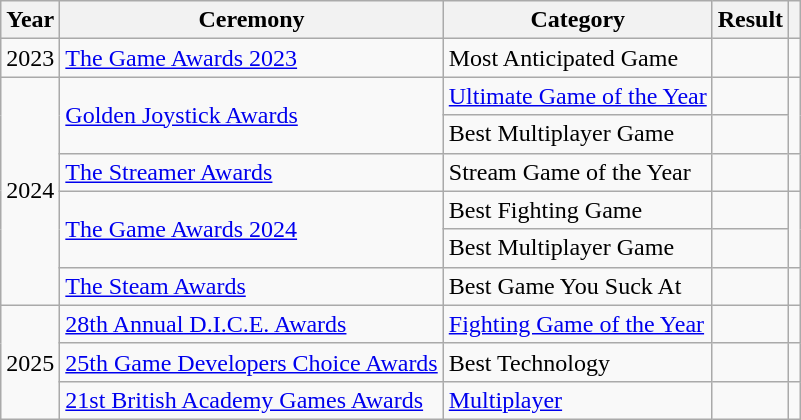<table class="wikitable plainrowheaders sortable" width="auto">
<tr>
<th scope="col">Year</th>
<th scope="col">Ceremony</th>
<th scope="col">Category</th>
<th scope="col">Result</th>
<th scope="col" class="unsortable"></th>
</tr>
<tr>
<td style="text-align:center;">2023</td>
<td><a href='#'>The Game Awards 2023</a></td>
<td>Most Anticipated Game</td>
<td></td>
<td style="text-align:center;"></td>
</tr>
<tr>
<td style="text-align:center;" rowspan="6">2024</td>
<td rowspan="2"><a href='#'>Golden Joystick Awards</a></td>
<td><a href='#'>Ultimate Game of the Year</a></td>
<td></td>
<td rowspan="2" style="text-align:center;"></td>
</tr>
<tr>
<td>Best Multiplayer Game</td>
<td></td>
</tr>
<tr>
<td><a href='#'>The Streamer Awards</a></td>
<td>Stream Game of the Year</td>
<td></td>
<td style="text-align:center;"></td>
</tr>
<tr>
<td rowspan="2"><a href='#'>The Game Awards 2024</a></td>
<td>Best Fighting Game</td>
<td></td>
<td rowspan="2" style="text-align:center;"></td>
</tr>
<tr>
<td>Best Multiplayer Game</td>
<td></td>
</tr>
<tr>
<td><a href='#'>The Steam Awards</a></td>
<td>Best Game You Suck At</td>
<td></td>
<td style="text-align:center;"></td>
</tr>
<tr>
<td rowspan="3" style="text-align:center;">2025</td>
<td><a href='#'>28th Annual D.I.C.E. Awards</a></td>
<td><a href='#'>Fighting Game of the Year</a></td>
<td></td>
<td style="text-align:center;"></td>
</tr>
<tr>
<td><a href='#'>25th Game Developers Choice Awards</a></td>
<td>Best Technology</td>
<td></td>
<td style="text-align: center;"></td>
</tr>
<tr>
<td><a href='#'>21st British Academy Games Awards</a></td>
<td><a href='#'>Multiplayer</a></td>
<td></td>
<td style="text-align: center;"></td>
</tr>
</table>
